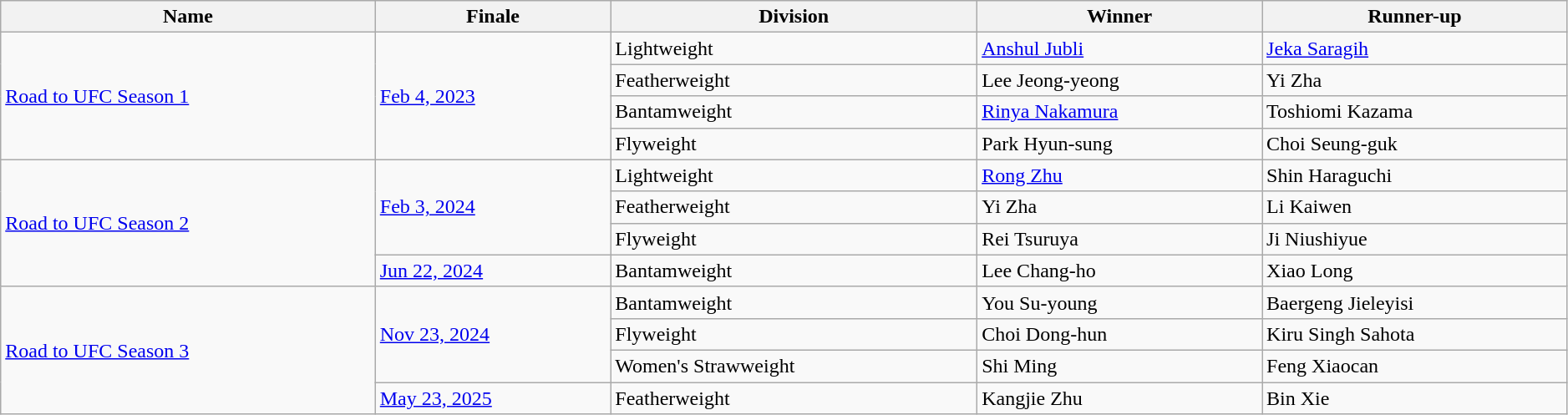<table class="wikitable" style="width:99%;">
<tr>
<th>Name</th>
<th>Finale</th>
<th>Division</th>
<th>Winner</th>
<th>Runner-up</th>
</tr>
<tr>
<td rowspan="4"><a href='#'>Road to UFC Season 1</a></td>
<td rowspan="4"><a href='#'>Feb 4, 2023</a></td>
<td>Lightweight</td>
<td> <a href='#'>Anshul Jubli</a></td>
<td> <a href='#'>Jeka Saragih</a></td>
</tr>
<tr>
<td>Featherweight</td>
<td> Lee Jeong-yeong</td>
<td> Yi Zha</td>
</tr>
<tr>
<td>Bantamweight</td>
<td> <a href='#'>Rinya Nakamura</a></td>
<td> Toshiomi Kazama</td>
</tr>
<tr>
<td>Flyweight</td>
<td> Park Hyun-sung</td>
<td> Choi Seung-guk</td>
</tr>
<tr>
<td rowspan="4"><a href='#'>Road to UFC Season 2</a></td>
<td rowspan="3"><a href='#'>Feb 3, 2024</a></td>
<td>Lightweight</td>
<td> <a href='#'>Rong Zhu</a></td>
<td> Shin Haraguchi</td>
</tr>
<tr>
<td>Featherweight</td>
<td> Yi Zha</td>
<td> Li Kaiwen</td>
</tr>
<tr>
<td>Flyweight</td>
<td> Rei Tsuruya</td>
<td> Ji Niushiyue</td>
</tr>
<tr>
<td><a href='#'>Jun 22, 2024</a></td>
<td>Bantamweight</td>
<td> Lee Chang-ho</td>
<td> Xiao Long</td>
</tr>
<tr>
<td rowspan="4"><a href='#'>Road to UFC Season 3</a></td>
<td rowspan="3"><a href='#'>Nov 23, 2024</a></td>
<td>Bantamweight</td>
<td> You Su-young</td>
<td> Baergeng Jieleyisi</td>
</tr>
<tr>
<td>Flyweight</td>
<td> Choi Dong-hun</td>
<td> Kiru Singh Sahota</td>
</tr>
<tr>
<td>Women's Strawweight</td>
<td> Shi Ming</td>
<td> Feng Xiaocan</td>
</tr>
<tr>
<td><a href='#'>May 23, 2025</a></td>
<td>Featherweight</td>
<td> Kangjie Zhu</td>
<td> Bin Xie</td>
</tr>
</table>
